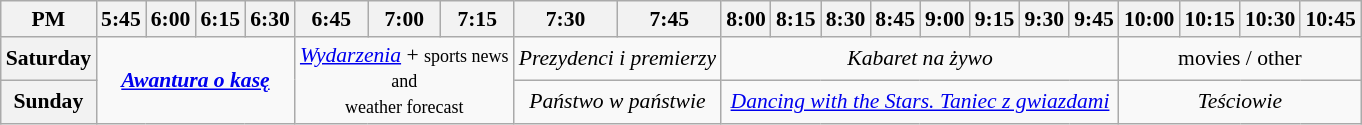<table class="wikitable" style="text-align:center; font-size:90%">
<tr>
<th>PM</th>
<th>5:45</th>
<th>6:00</th>
<th>6:15</th>
<th>6:30</th>
<th>6:45</th>
<th>7:00</th>
<th>7:15</th>
<th>7:30</th>
<th>7:45</th>
<th>8:00</th>
<th>8:15</th>
<th>8:30</th>
<th>8:45</th>
<th>9:00</th>
<th>9:15</th>
<th>9:30</th>
<th>9:45</th>
<th>10:00</th>
<th>10:15</th>
<th>10:30</th>
<th>10:45</th>
</tr>
<tr>
<th>Saturday</th>
<td colspan="4" rowspan="2"><strong><em><a href='#'>Awantura o kasę</a></em></strong> </td>
<td colspan="3" rowspan="2"><em><a href='#'>Wydarzenia</a></em> + <small>sports news<br>and<br>weather forecast</small></td>
<td colspan="2"><em>Prezydenci i premierzy</em></td>
<td colspan="8"><em>Kabaret na żywo</em></td>
<td colspan="4">movies / other</td>
</tr>
<tr>
<th>Sunday</th>
<td colspan="2"><em>Państwo w państwie</em></td>
<td colspan="8"><em><a href='#'>Dancing with the Stars. Taniec z gwiazdami</a></em></td>
<td colspan="4"><em>Teściowie</em></td>
</tr>
</table>
